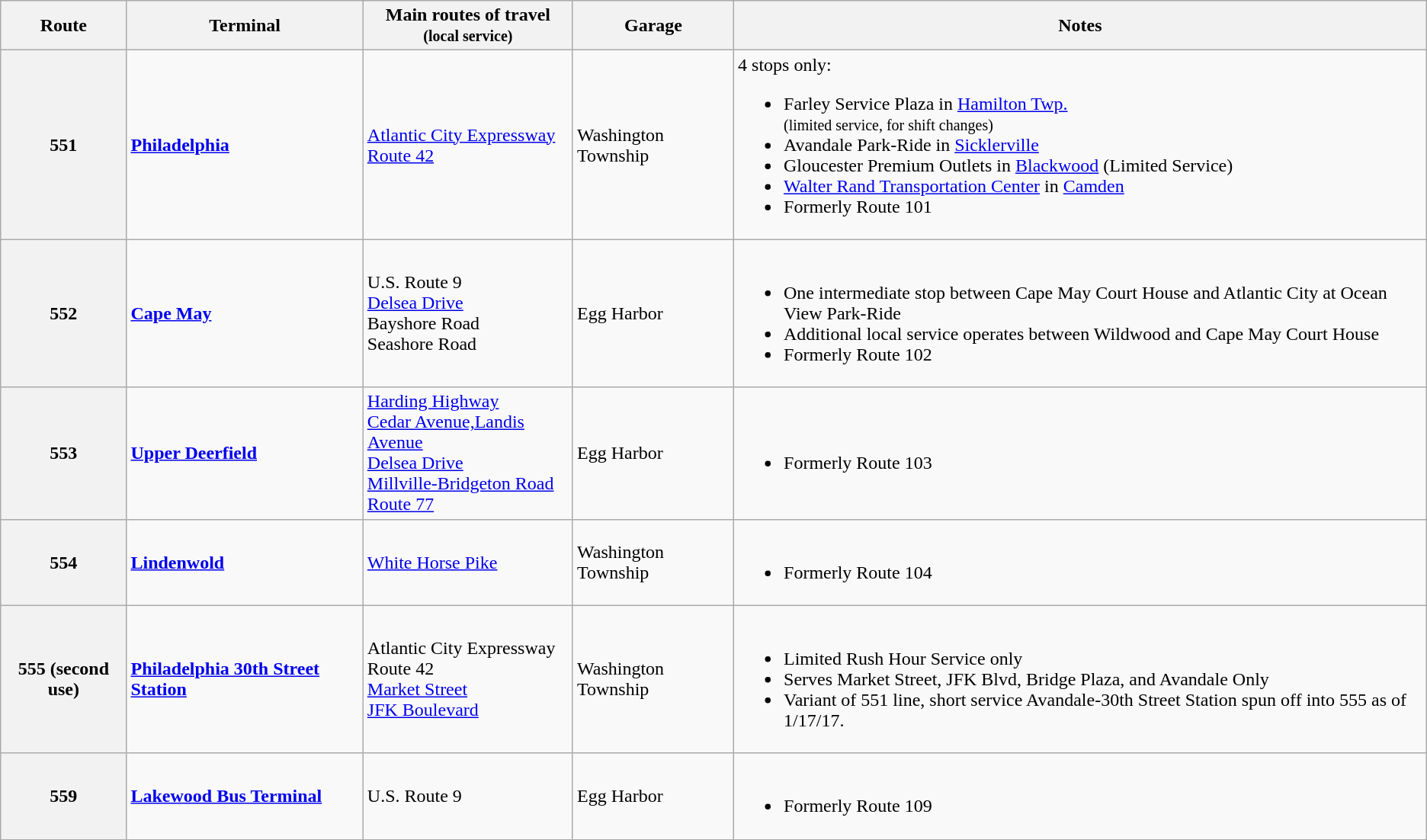<table class="wikitable">
<tr>
<th>Route</th>
<th>Terminal</th>
<th>Main routes of travel<br><small>(local service)</small></th>
<th>Garage</th>
<th>Notes</th>
</tr>
<tr>
<th>551</th>
<td><strong><a href='#'>Philadelphia</a></strong></td>
<td><a href='#'>Atlantic City Expressway</a><br><a href='#'>Route 42</a></td>
<td>Washington Township</td>
<td>4 stops only:<br><ul><li>Farley Service Plaza in <a href='#'>Hamilton Twp.</a><br><small>(limited service, for shift changes)</small></li><li>Avandale Park-Ride in <a href='#'>Sicklerville</a></li><li>Gloucester Premium Outlets in <a href='#'>Blackwood</a> (Limited Service)</li><li><a href='#'>Walter Rand Transportation Center</a> in <a href='#'>Camden</a></li><li>Formerly Route 101</li></ul></td>
</tr>
<tr>
<th>552</th>
<td><strong><a href='#'>Cape May</a></strong></td>
<td>U.S. Route 9<br><a href='#'>Delsea Drive</a><br>Bayshore Road<br>Seashore Road</td>
<td>Egg Harbor</td>
<td><br><ul><li>One intermediate stop between Cape May Court House and Atlantic City at Ocean View Park-Ride</li><li>Additional local service operates between Wildwood and Cape May Court House</li><li>Formerly Route 102</li></ul></td>
</tr>
<tr>
<th>553</th>
<td><strong><a href='#'>Upper Deerfield</a></strong></td>
<td><a href='#'>Harding Highway</a><br><a href='#'>Cedar Avenue,Landis Avenue</a><br><a href='#'>Delsea Drive</a><br><a href='#'>Millville-Bridgeton Road</a><br><a href='#'>Route 77</a></td>
<td>Egg Harbor</td>
<td><br><ul><li>Formerly Route 103</li></ul></td>
</tr>
<tr>
<th>554</th>
<td><strong><a href='#'>Lindenwold</a></strong></td>
<td><a href='#'>White Horse Pike</a></td>
<td>Washington Township</td>
<td><br><ul><li>Formerly Route 104</li></ul></td>
</tr>
<tr>
<th>555 (second use)</th>
<td><strong><a href='#'>Philadelphia 30th Street Station</a></strong></td>
<td>Atlantic City Expressway<br>Route 42<br><a href='#'>Market Street</a><br><a href='#'>JFK Boulevard</a></td>
<td>Washington Township</td>
<td><br><ul><li>Limited Rush Hour Service only</li><li>Serves Market Street, JFK Blvd, Bridge Plaza, and Avandale Only</li><li>Variant of 551 line, short service Avandale-30th Street Station spun off into 555 as of 1/17/17.</li></ul></td>
</tr>
<tr>
<th>559</th>
<td><strong><a href='#'>Lakewood Bus Terminal</a></strong></td>
<td>U.S. Route 9</td>
<td>Egg Harbor</td>
<td><br><ul><li>Formerly Route 109</li></ul></td>
</tr>
</table>
